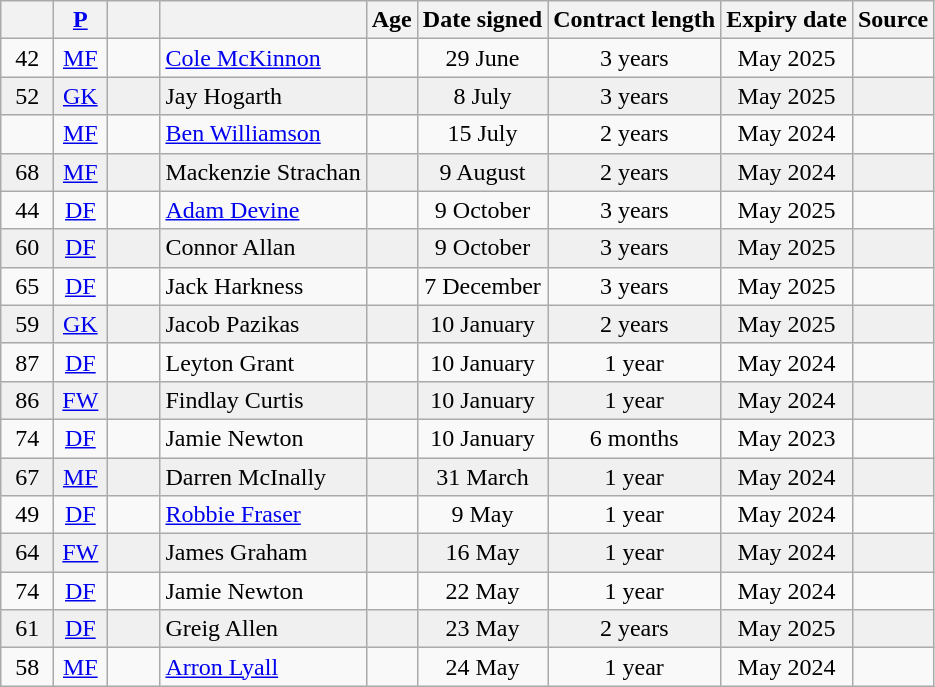<table class="wikitable sortable" style="text-align: center;">
<tr>
<th width=28><br></th>
<th width=28><a href='#'>P</a><br></th>
<th width=28><br></th>
<th><br></th>
<th>Age</th>
<th>Date signed</th>
<th>Contract length</th>
<th>Expiry date</th>
<th>Source</th>
</tr>
<tr>
<td>42</td>
<td><a href='#'>MF</a></td>
<td></td>
<td align="left"><a href='#'>Cole McKinnon</a></td>
<td></td>
<td>29 June</td>
<td>3 years</td>
<td>May 2025</td>
<td></td>
</tr>
<tr bgcolor = "#F0F0F0">
<td>52</td>
<td><a href='#'>GK</a></td>
<td></td>
<td align="left">Jay Hogarth</td>
<td></td>
<td>8 July</td>
<td>3 years</td>
<td>May 2025</td>
<td></td>
</tr>
<tr>
<td></td>
<td><a href='#'>MF</a></td>
<td></td>
<td align="left"><a href='#'>Ben Williamson</a></td>
<td></td>
<td>15 July</td>
<td>2 years</td>
<td>May 2024</td>
<td></td>
</tr>
<tr bgcolor = "#F0F0F0">
<td>68</td>
<td><a href='#'>MF</a></td>
<td></td>
<td align="left">Mackenzie Strachan</td>
<td></td>
<td>9 August</td>
<td>2 years</td>
<td>May 2024</td>
<td></td>
</tr>
<tr>
<td>44</td>
<td><a href='#'>DF</a></td>
<td></td>
<td align="left"><a href='#'>Adam Devine</a></td>
<td></td>
<td>9 October</td>
<td>3 years</td>
<td>May 2025</td>
<td></td>
</tr>
<tr bgcolor = "#F0F0F0">
<td>60</td>
<td><a href='#'>DF</a></td>
<td></td>
<td align="left">Connor Allan</td>
<td></td>
<td>9 October</td>
<td>3 years</td>
<td>May 2025</td>
<td></td>
</tr>
<tr>
<td>65</td>
<td><a href='#'>DF</a></td>
<td></td>
<td align="left">Jack Harkness</td>
<td></td>
<td>7 December</td>
<td>3 years</td>
<td>May 2025</td>
<td></td>
</tr>
<tr bgcolor = "#F0F0F0">
<td>59</td>
<td><a href='#'>GK</a></td>
<td></td>
<td align="left">Jacob Pazikas</td>
<td></td>
<td>10 January</td>
<td>2 years</td>
<td>May 2025</td>
<td></td>
</tr>
<tr>
<td>87</td>
<td><a href='#'>DF</a></td>
<td></td>
<td align="left">Leyton Grant</td>
<td></td>
<td>10 January</td>
<td>1 year</td>
<td>May 2024</td>
<td></td>
</tr>
<tr bgcolor = "#F0F0F0">
<td>86</td>
<td><a href='#'>FW</a></td>
<td></td>
<td align="left">Findlay Curtis</td>
<td></td>
<td>10 January</td>
<td>1 year</td>
<td>May 2024</td>
<td></td>
</tr>
<tr>
<td>74</td>
<td><a href='#'>DF</a></td>
<td></td>
<td align="left">Jamie Newton</td>
<td></td>
<td>10 January</td>
<td>6 months</td>
<td>May 2023</td>
<td></td>
</tr>
<tr bgcolor = "#F0F0F0">
<td>67</td>
<td><a href='#'>MF</a></td>
<td></td>
<td align="left">Darren McInally</td>
<td></td>
<td>31 March</td>
<td>1 year</td>
<td>May 2024</td>
<td></td>
</tr>
<tr>
<td>49</td>
<td><a href='#'>DF</a></td>
<td></td>
<td align="left"><a href='#'>Robbie Fraser</a></td>
<td></td>
<td>9 May</td>
<td>1 year</td>
<td>May 2024</td>
<td></td>
</tr>
<tr bgcolor = "#F0F0F0">
<td>64</td>
<td><a href='#'>FW</a></td>
<td></td>
<td align="left">James Graham</td>
<td></td>
<td>16 May</td>
<td>1 year</td>
<td>May 2024</td>
<td></td>
</tr>
<tr>
<td>74</td>
<td><a href='#'>DF</a></td>
<td></td>
<td align="left">Jamie Newton</td>
<td></td>
<td>22 May</td>
<td>1 year</td>
<td>May 2024</td>
<td></td>
</tr>
<tr bgcolor = "#F0F0F0">
<td>61</td>
<td><a href='#'>DF</a></td>
<td></td>
<td align="left">Greig Allen</td>
<td></td>
<td>23 May</td>
<td>2 years</td>
<td>May 2025</td>
<td></td>
</tr>
<tr>
<td>58</td>
<td><a href='#'>MF</a></td>
<td></td>
<td align="left"><a href='#'>Arron Lyall</a></td>
<td></td>
<td>24 May</td>
<td>1 year</td>
<td>May 2024</td>
<td></td>
</tr>
</table>
